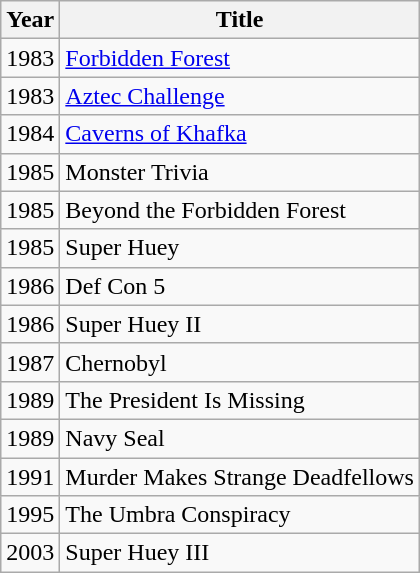<table class="wikitable sortable">
<tr>
<th>Year</th>
<th>Title</th>
</tr>
<tr>
<td>1983</td>
<td><a href='#'>Forbidden Forest</a></td>
</tr>
<tr>
<td>1983</td>
<td><a href='#'>Aztec Challenge</a></td>
</tr>
<tr>
<td>1984</td>
<td><a href='#'>Caverns of Khafka</a></td>
</tr>
<tr>
<td>1985</td>
<td>Monster Trivia</td>
</tr>
<tr>
<td>1985</td>
<td>Beyond the Forbidden Forest</td>
</tr>
<tr>
<td>1985</td>
<td>Super Huey</td>
</tr>
<tr>
<td>1986</td>
<td>Def Con 5</td>
</tr>
<tr>
<td>1986</td>
<td>Super Huey II</td>
</tr>
<tr>
<td>1987</td>
<td>Chernobyl</td>
</tr>
<tr>
<td>1989</td>
<td>The President Is Missing</td>
</tr>
<tr>
<td>1989</td>
<td>Navy Seal</td>
</tr>
<tr>
<td>1991</td>
<td>Murder Makes Strange Deadfellows</td>
</tr>
<tr>
<td>1995</td>
<td>The Umbra Conspiracy</td>
</tr>
<tr>
<td>2003</td>
<td>Super Huey III</td>
</tr>
</table>
